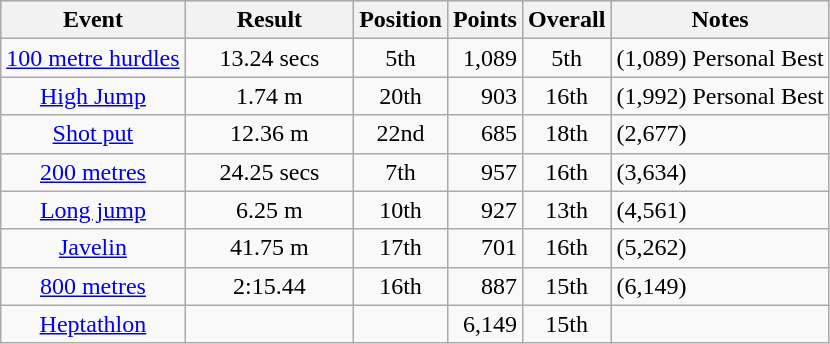<table class="wikitable">
<tr style="background: #cccccc">
<th>Event</th>
<th width=105>Result</th>
<th>Position</th>
<th>Points</th>
<th width=50>Overall</th>
<th>Notes</th>
</tr>
<tr>
<td align="center"><a href='#'>100 metre hurdles</a></td>
<td align="center">13.24 secs</td>
<td align="center">5th</td>
<td align="right">1,089</td>
<td align="center">5th</td>
<td>(1,089) Personal Best</td>
</tr>
<tr>
<td align="center"><a href='#'>High Jump</a></td>
<td align="center">1.74 m</td>
<td align="center">20th</td>
<td align="right">903</td>
<td align="center">16th</td>
<td>(1,992) Personal Best</td>
</tr>
<tr>
<td align="center"><a href='#'>Shot put</a></td>
<td align="center">12.36 m</td>
<td align="center">22nd</td>
<td align="right">685</td>
<td align="center">18th</td>
<td>(2,677)</td>
</tr>
<tr>
<td align="center"><a href='#'>200 metres</a></td>
<td align="center">24.25 secs</td>
<td align="center">7th</td>
<td align="right">957</td>
<td align="center">16th</td>
<td>(3,634)</td>
</tr>
<tr>
<td align="center"><a href='#'>Long jump</a></td>
<td align="center">6.25 m</td>
<td align="center">10th</td>
<td align="right">927</td>
<td align="center">13th</td>
<td>(4,561)</td>
</tr>
<tr>
<td align="center"><a href='#'>Javelin</a></td>
<td align="center">41.75 m</td>
<td align="center">17th</td>
<td align="right">701</td>
<td align="center">16th</td>
<td>(5,262)</td>
</tr>
<tr>
<td align="center"><a href='#'>800 metres</a></td>
<td align="center">2:15.44</td>
<td align="center">16th</td>
<td align="right">887</td>
<td align="center">15th</td>
<td>(6,149)</td>
</tr>
<tr>
<td align="center"><a href='#'>Heptathlon</a></td>
<td></td>
<td></td>
<td align="right">6,149</td>
<td align="center">15th</td>
<td></td>
</tr>
</table>
